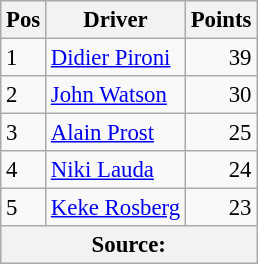<table class="wikitable" style="font-size: 95%;">
<tr>
<th>Pos</th>
<th>Driver</th>
<th>Points</th>
</tr>
<tr>
<td>1</td>
<td> <a href='#'>Didier Pironi</a></td>
<td align="right">39</td>
</tr>
<tr>
<td>2</td>
<td> <a href='#'>John Watson</a></td>
<td align="right">30</td>
</tr>
<tr>
<td>3</td>
<td> <a href='#'>Alain Prost</a></td>
<td align="right">25</td>
</tr>
<tr>
<td>4</td>
<td> <a href='#'>Niki Lauda</a></td>
<td align="right">24</td>
</tr>
<tr>
<td>5</td>
<td> <a href='#'>Keke Rosberg</a></td>
<td align="right">23</td>
</tr>
<tr>
<th colspan=4>Source: </th>
</tr>
</table>
